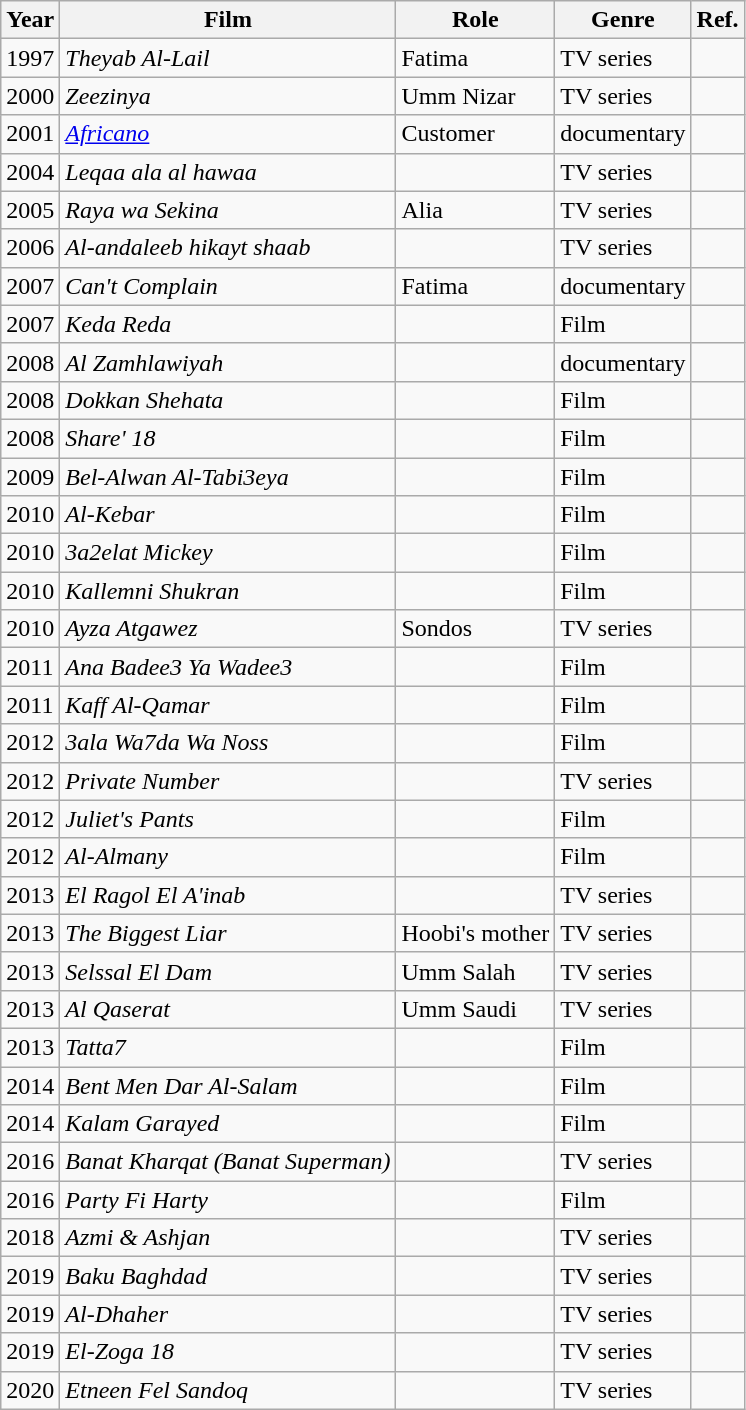<table class="wikitable">
<tr>
<th>Year</th>
<th>Film</th>
<th>Role</th>
<th>Genre</th>
<th>Ref.</th>
</tr>
<tr>
<td>1997</td>
<td><em>Theyab Al-Lail</em></td>
<td>Fatima</td>
<td>TV series</td>
<td></td>
</tr>
<tr>
<td>2000</td>
<td><em>Zeezinya</em></td>
<td>Umm Nizar</td>
<td>TV series</td>
<td></td>
</tr>
<tr>
<td>2001</td>
<td><em><a href='#'>Africano</a></em></td>
<td>Customer</td>
<td>documentary</td>
<td></td>
</tr>
<tr>
<td>2004</td>
<td><em>Leqaa ala al hawaa</em></td>
<td></td>
<td>TV series</td>
<td></td>
</tr>
<tr>
<td>2005</td>
<td><em>Raya wa Sekina</em></td>
<td>Alia</td>
<td>TV series</td>
<td></td>
</tr>
<tr>
<td>2006</td>
<td><em>Al-andaleeb hikayt shaab</em></td>
<td></td>
<td>TV series</td>
<td></td>
</tr>
<tr>
<td>2007</td>
<td><em>Can't Complain</em></td>
<td>Fatima</td>
<td>documentary</td>
<td></td>
</tr>
<tr>
<td>2007</td>
<td><em>Keda Reda</em></td>
<td></td>
<td>Film</td>
<td></td>
</tr>
<tr>
<td>2008</td>
<td><em>Al Zamhlawiyah</em></td>
<td></td>
<td>documentary</td>
<td></td>
</tr>
<tr>
<td>2008</td>
<td><em>Dokkan Shehata</em></td>
<td></td>
<td>Film</td>
<td></td>
</tr>
<tr>
<td>2008</td>
<td><em>Share' 18</em></td>
<td></td>
<td>Film</td>
<td></td>
</tr>
<tr>
<td>2009</td>
<td><em>Bel-Alwan Al-Tabi3eya</em></td>
<td></td>
<td>Film</td>
<td></td>
</tr>
<tr>
<td>2010</td>
<td><em>Al-Kebar</em></td>
<td></td>
<td>Film</td>
<td></td>
</tr>
<tr>
<td>2010</td>
<td><em>3a2elat Mickey</em></td>
<td></td>
<td>Film</td>
<td></td>
</tr>
<tr>
<td>2010</td>
<td><em>Kallemni Shukran</em></td>
<td></td>
<td>Film</td>
<td></td>
</tr>
<tr>
<td>2010</td>
<td><em>Ayza Atgawez</em></td>
<td>Sondos</td>
<td>TV series</td>
<td></td>
</tr>
<tr>
<td>2011</td>
<td><em>Ana Badee3 Ya Wadee3</em></td>
<td></td>
<td>Film</td>
<td></td>
</tr>
<tr>
<td>2011</td>
<td><em>Kaff Al-Qamar</em></td>
<td></td>
<td>Film</td>
<td></td>
</tr>
<tr>
<td>2012</td>
<td><em>3ala Wa7da Wa Noss</em></td>
<td></td>
<td>Film</td>
<td></td>
</tr>
<tr>
<td>2012</td>
<td><em>Private Number</em></td>
<td></td>
<td>TV series</td>
<td></td>
</tr>
<tr>
<td>2012</td>
<td><em>Juliet's Pants</em></td>
<td></td>
<td>Film</td>
<td></td>
</tr>
<tr>
<td>2012</td>
<td><em>Al-Almany</em></td>
<td></td>
<td>Film</td>
<td></td>
</tr>
<tr>
<td>2013</td>
<td><em>El Ragol El A'inab</em></td>
<td></td>
<td>TV series</td>
<td></td>
</tr>
<tr>
<td>2013</td>
<td><em>The Biggest Liar</em></td>
<td>Hoobi's mother</td>
<td>TV series</td>
<td></td>
</tr>
<tr>
<td>2013</td>
<td><em>Selssal El Dam</em></td>
<td>Umm Salah</td>
<td>TV series</td>
<td></td>
</tr>
<tr>
<td>2013</td>
<td><em>Al Qaserat</em></td>
<td>Umm Saudi</td>
<td>TV series</td>
<td></td>
</tr>
<tr>
<td>2013</td>
<td><em>Tatta7</em></td>
<td></td>
<td>Film</td>
<td></td>
</tr>
<tr>
<td>2014</td>
<td><em>Bent Men Dar Al-Salam</em></td>
<td></td>
<td>Film</td>
<td></td>
</tr>
<tr>
<td>2014</td>
<td><em>Kalam Garayed</em></td>
<td></td>
<td>Film</td>
<td></td>
</tr>
<tr>
<td>2016</td>
<td><em>Banat Kharqat (Banat Superman)</em></td>
<td></td>
<td>TV series</td>
<td></td>
</tr>
<tr>
<td>2016</td>
<td><em>Party Fi Harty</em></td>
<td></td>
<td>Film</td>
<td></td>
</tr>
<tr>
<td>2018</td>
<td><em>Azmi & Ashjan</em></td>
<td></td>
<td>TV series</td>
<td></td>
</tr>
<tr>
<td>2019</td>
<td><em>Baku Baghdad</em></td>
<td></td>
<td>TV series</td>
<td></td>
</tr>
<tr>
<td>2019</td>
<td><em>Al-Dhaher</em></td>
<td></td>
<td>TV series</td>
<td></td>
</tr>
<tr>
<td>2019</td>
<td><em>El-Zoga 18</em></td>
<td></td>
<td>TV series</td>
<td></td>
</tr>
<tr>
<td>2020</td>
<td><em>Etneen Fel Sandoq</em></td>
<td></td>
<td>TV series</td>
<td></td>
</tr>
</table>
